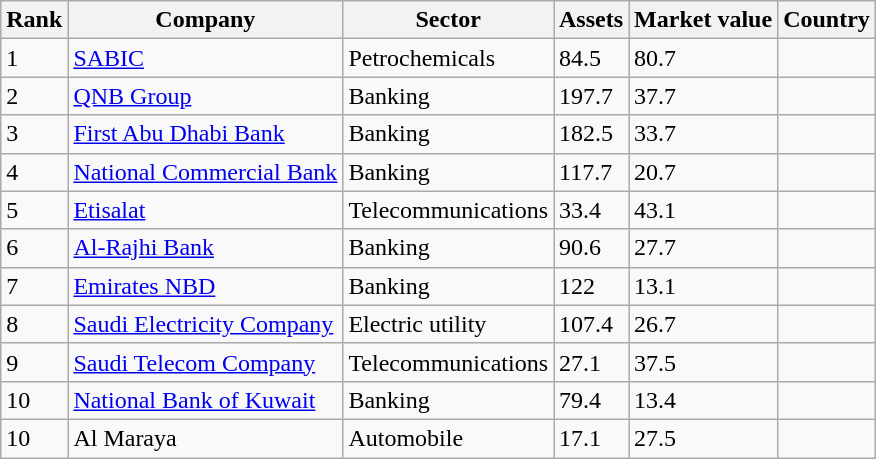<table class="wikitable">
<tr>
<th>Rank</th>
<th>Company</th>
<th>Sector</th>
<th>Assets</th>
<th>Market value</th>
<th>Country</th>
</tr>
<tr>
<td>1</td>
<td><a href='#'>SABIC</a></td>
<td>Petrochemicals</td>
<td>84.5</td>
<td>80.7</td>
<td></td>
</tr>
<tr>
<td>2</td>
<td><a href='#'>QNB Group</a></td>
<td>Banking</td>
<td>197.7</td>
<td>37.7</td>
<td></td>
</tr>
<tr>
<td>3</td>
<td><a href='#'>First Abu Dhabi Bank</a></td>
<td>Banking</td>
<td>182.5</td>
<td>33.7</td>
<td></td>
</tr>
<tr>
<td>4</td>
<td><a href='#'>National Commercial Bank</a></td>
<td>Banking</td>
<td>117.7</td>
<td>20.7</td>
<td></td>
</tr>
<tr>
<td>5</td>
<td><a href='#'>Etisalat</a></td>
<td>Telecommunications</td>
<td>33.4</td>
<td>43.1</td>
<td></td>
</tr>
<tr>
<td>6</td>
<td><a href='#'>Al-Rajhi Bank</a></td>
<td>Banking</td>
<td>90.6</td>
<td>27.7</td>
<td></td>
</tr>
<tr>
<td>7</td>
<td><a href='#'>Emirates NBD</a></td>
<td>Banking</td>
<td>122</td>
<td>13.1</td>
<td></td>
</tr>
<tr>
<td>8</td>
<td><a href='#'>Saudi Electricity Company</a></td>
<td>Electric utility</td>
<td>107.4</td>
<td>26.7</td>
<td></td>
</tr>
<tr>
<td>9</td>
<td><a href='#'>Saudi Telecom Company</a></td>
<td>Telecommunications</td>
<td>27.1</td>
<td>37.5</td>
<td></td>
</tr>
<tr>
<td>10</td>
<td><a href='#'>National Bank of Kuwait</a></td>
<td>Banking</td>
<td>79.4</td>
<td>13.4</td>
<td></td>
</tr>
<tr>
<td>10</td>
<td>Al Maraya</td>
<td>Automobile</td>
<td>17.1</td>
<td>27.5</td>
<td></td>
</tr>
</table>
